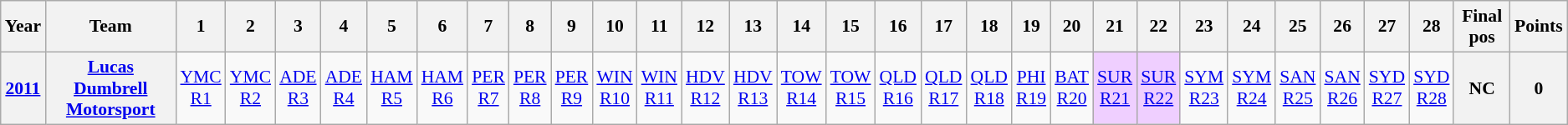<table class="wikitable" style="text-align:center; font-size:90%">
<tr>
<th>Year</th>
<th>Team</th>
<th>1</th>
<th>2</th>
<th>3</th>
<th>4</th>
<th>5</th>
<th>6</th>
<th>7</th>
<th>8</th>
<th>9</th>
<th>10</th>
<th>11</th>
<th>12</th>
<th>13</th>
<th>14</th>
<th>15</th>
<th>16</th>
<th>17</th>
<th>18</th>
<th>19</th>
<th>20</th>
<th>21</th>
<th>22</th>
<th>23</th>
<th>24</th>
<th>25</th>
<th>26</th>
<th>27</th>
<th>28</th>
<th>Final pos</th>
<th>Points</th>
</tr>
<tr>
<th><a href='#'>2011</a></th>
<th><a href='#'>Lucas Dumbrell Motorsport</a></th>
<td><a href='#'>YMC <br> R1</a></td>
<td><a href='#'>YMC <br> R2</a></td>
<td><a href='#'>ADE <br> R3</a></td>
<td><a href='#'>ADE <br> R4</a></td>
<td><a href='#'>HAM <br> R5</a></td>
<td><a href='#'>HAM <br> R6</a></td>
<td><a href='#'>PER <br> R7</a></td>
<td><a href='#'>PER <br> R8</a></td>
<td><a href='#'>PER <br> R9</a></td>
<td><a href='#'>WIN <br> R10</a></td>
<td><a href='#'>WIN <br> R11</a></td>
<td><a href='#'>HDV <br> R12</a></td>
<td><a href='#'>HDV <br> R13</a></td>
<td><a href='#'>TOW <br> R14</a></td>
<td><a href='#'>TOW <br> R15</a></td>
<td><a href='#'>QLD <br> R16</a></td>
<td><a href='#'>QLD <br> R17</a></td>
<td><a href='#'>QLD <br> R18</a></td>
<td><a href='#'>PHI <br> R19</a></td>
<td><a href='#'>BAT <br> R20</a></td>
<td style="background:#efcfff;"><a href='#'>SUR <br> R21</a><br></td>
<td style="background:#efcfff;"><a href='#'>SUR <br> R22</a><br></td>
<td><a href='#'>SYM <br> R23</a></td>
<td><a href='#'>SYM <br> R24</a></td>
<td><a href='#'>SAN <br> R25</a></td>
<td><a href='#'>SAN <br> R26</a></td>
<td><a href='#'>SYD <br> R27</a></td>
<td><a href='#'>SYD <br> R28</a></td>
<th>NC</th>
<th>0</th>
</tr>
</table>
